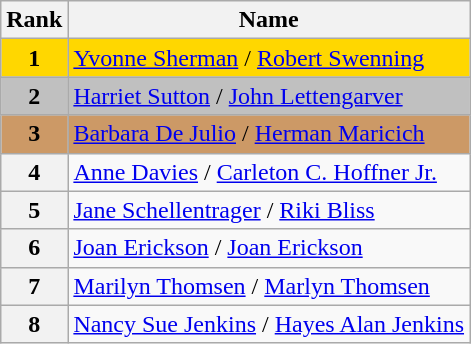<table class="wikitable">
<tr>
<th>Rank</th>
<th>Name</th>
</tr>
<tr bgcolor="gold">
<td align="center"><strong>1</strong></td>
<td><a href='#'>Yvonne Sherman</a> / <a href='#'>Robert Swenning</a></td>
</tr>
<tr bgcolor="silver">
<td align="center"><strong>2</strong></td>
<td><a href='#'>Harriet Sutton</a> / <a href='#'>John Lettengarver</a></td>
</tr>
<tr bgcolor="cc9966">
<td align="center"><strong>3</strong></td>
<td><a href='#'>Barbara De Julio</a> / <a href='#'>Herman Maricich</a></td>
</tr>
<tr>
<th>4</th>
<td><a href='#'>Anne Davies</a> / <a href='#'>Carleton C. Hoffner Jr.</a></td>
</tr>
<tr>
<th>5</th>
<td><a href='#'>Jane Schellentrager</a> / <a href='#'>Riki Bliss</a></td>
</tr>
<tr>
<th>6</th>
<td><a href='#'>Joan Erickson</a> / <a href='#'>Joan Erickson</a></td>
</tr>
<tr>
<th>7</th>
<td><a href='#'>Marilyn Thomsen</a> / <a href='#'>Marlyn Thomsen</a></td>
</tr>
<tr>
<th>8</th>
<td><a href='#'>Nancy Sue Jenkins</a> / <a href='#'>Hayes Alan Jenkins</a></td>
</tr>
</table>
